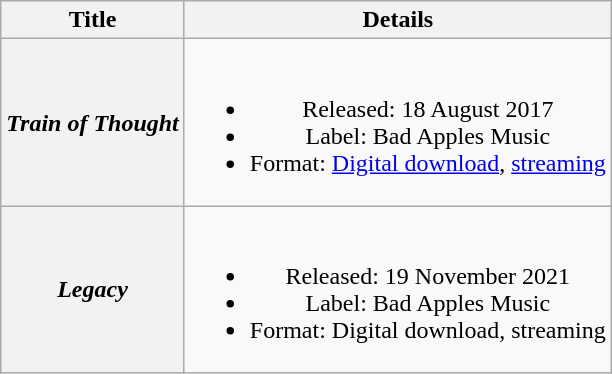<table class="wikitable plainrowheaders" style="text-align:center;">
<tr>
<th scope="col">Title</th>
<th scope="col">Details</th>
</tr>
<tr>
<th scope="row"><em>Train of Thought</em></th>
<td><br><ul><li>Released: 18 August 2017</li><li>Label: Bad Apples Music</li><li>Format: <a href='#'>Digital download</a>, <a href='#'>streaming</a></li></ul></td>
</tr>
<tr>
<th scope="row"><em>Legacy</em></th>
<td><br><ul><li>Released: 19 November 2021</li><li>Label: Bad Apples Music</li><li>Format: Digital download, streaming</li></ul></td>
</tr>
</table>
